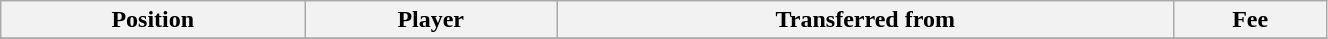<table class="wikitable sortable" style="width:70%; text-align:center; font-size:100%; text-align:left;">
<tr>
<th>Position</th>
<th>Player</th>
<th>Transferred from</th>
<th>Fee</th>
</tr>
<tr>
</tr>
</table>
